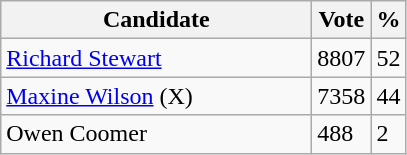<table class="wikitable">
<tr>
<th bgcolor="#DDDDFF" width="200px">Candidate</th>
<th bgcolor="#DDDDFF">Vote</th>
<th bgcolor="#DDDDFF">%</th>
</tr>
<tr>
<td><a href='#'>Richard Stewart</a></td>
<td>8807</td>
<td>52</td>
</tr>
<tr>
<td><a href='#'>Maxine Wilson</a> (X)</td>
<td>7358</td>
<td>44</td>
</tr>
<tr>
<td>Owen Coomer</td>
<td>488</td>
<td>2</td>
</tr>
</table>
